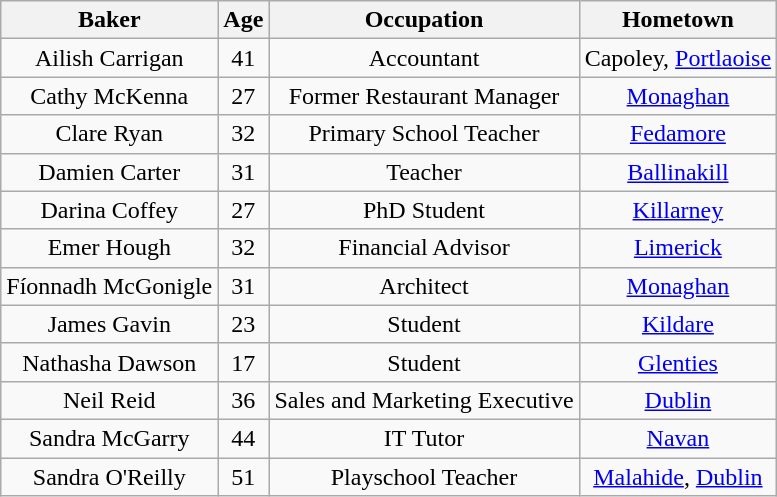<table class="wikitable" style="text-align:center">
<tr>
<th>Baker</th>
<th>Age</th>
<th>Occupation</th>
<th>Hometown</th>
</tr>
<tr>
<td>Ailish Carrigan</td>
<td>41</td>
<td>Accountant</td>
<td>Capoley, <a href='#'>Portlaoise</a></td>
</tr>
<tr>
<td>Cathy McKenna</td>
<td>27</td>
<td>Former Restaurant Manager</td>
<td><a href='#'>Monaghan</a></td>
</tr>
<tr>
<td>Clare Ryan</td>
<td>32</td>
<td>Primary School Teacher</td>
<td><a href='#'>Fedamore</a></td>
</tr>
<tr>
<td>Damien Carter</td>
<td>31</td>
<td>Teacher</td>
<td><a href='#'>Ballinakill</a></td>
</tr>
<tr>
<td>Darina Coffey</td>
<td>27</td>
<td>PhD Student</td>
<td><a href='#'>Killarney</a></td>
</tr>
<tr>
<td>Emer Hough</td>
<td>32</td>
<td>Financial Advisor</td>
<td><a href='#'>Limerick</a></td>
</tr>
<tr>
<td>Fíonnadh McGonigle</td>
<td>31</td>
<td>Architect</td>
<td><a href='#'>Monaghan</a></td>
</tr>
<tr>
<td>James Gavin</td>
<td>23</td>
<td>Student</td>
<td><a href='#'>Kildare</a></td>
</tr>
<tr>
<td>Nathasha Dawson</td>
<td>17</td>
<td>Student</td>
<td><a href='#'>Glenties</a></td>
</tr>
<tr>
<td>Neil Reid</td>
<td>36</td>
<td>Sales and Marketing Executive</td>
<td><a href='#'>Dublin</a></td>
</tr>
<tr>
<td>Sandra McGarry</td>
<td>44</td>
<td>IT Tutor</td>
<td><a href='#'>Navan</a></td>
</tr>
<tr>
<td>Sandra O'Reilly</td>
<td>51</td>
<td>Playschool Teacher</td>
<td><a href='#'>Malahide</a>, <a href='#'>Dublin</a></td>
</tr>
</table>
